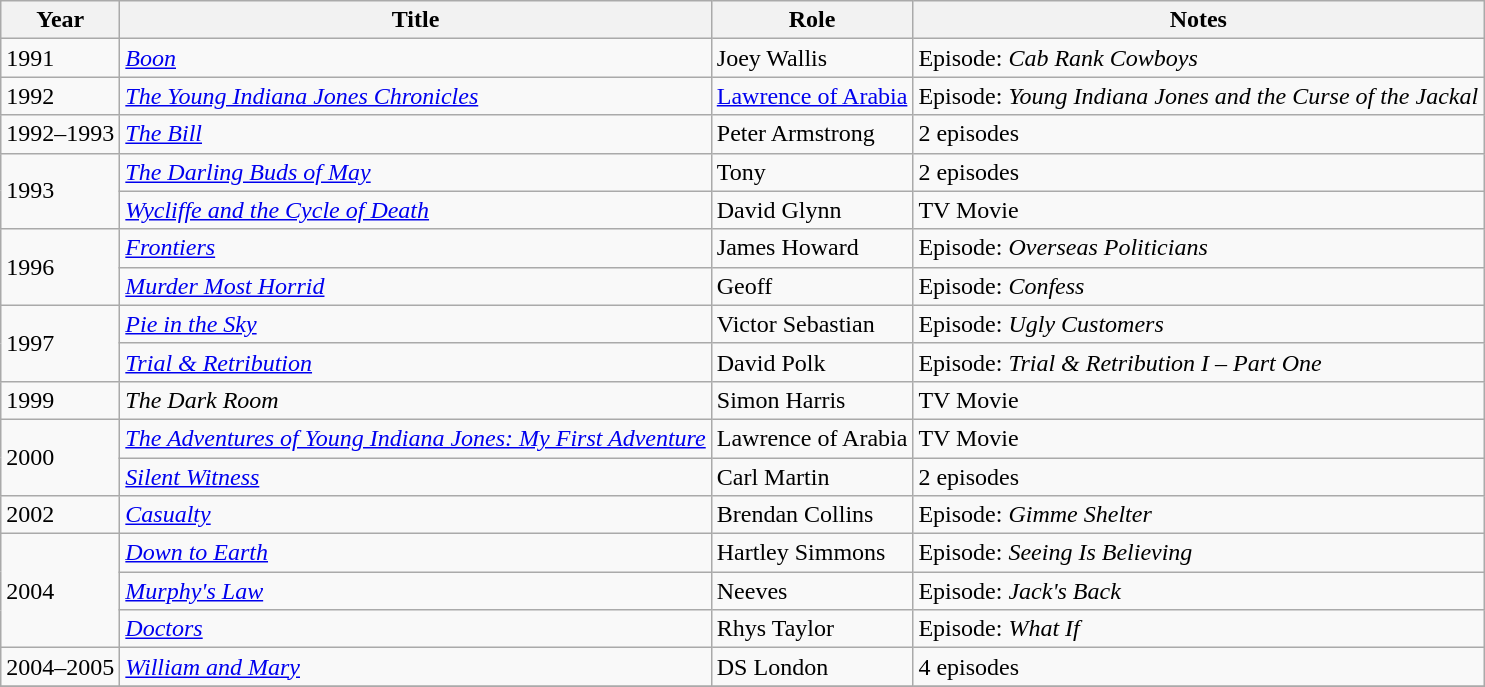<table class="wikitable">
<tr>
<th>Year</th>
<th>Title</th>
<th>Role</th>
<th>Notes</th>
</tr>
<tr>
<td>1991</td>
<td><em><a href='#'>Boon</a></em></td>
<td>Joey Wallis</td>
<td>Episode: <em>Cab Rank Cowboys</em></td>
</tr>
<tr>
<td>1992</td>
<td><em><a href='#'>The Young Indiana Jones Chronicles</a></em></td>
<td><a href='#'>Lawrence of Arabia</a></td>
<td>Episode: <em>Young Indiana Jones and the Curse of the Jackal</em></td>
</tr>
<tr>
<td>1992–1993</td>
<td><em><a href='#'>The Bill</a></em></td>
<td>Peter Armstrong</td>
<td>2 episodes</td>
</tr>
<tr>
<td rowspan=2>1993</td>
<td><em><a href='#'>The Darling Buds of May</a></em></td>
<td>Tony</td>
<td>2 episodes</td>
</tr>
<tr>
<td><em><a href='#'>Wycliffe and the Cycle of Death</a></em></td>
<td>David Glynn</td>
<td>TV Movie</td>
</tr>
<tr>
<td rowspan=2>1996</td>
<td><em><a href='#'>Frontiers</a></em></td>
<td>James Howard</td>
<td>Episode: <em>Overseas Politicians</em></td>
</tr>
<tr>
<td><em><a href='#'>Murder Most Horrid</a></em></td>
<td>Geoff</td>
<td>Episode: <em>Confess</em></td>
</tr>
<tr>
<td rowspan=2>1997</td>
<td><em><a href='#'>Pie in the Sky</a></em></td>
<td>Victor Sebastian</td>
<td>Episode: <em>Ugly Customers</em></td>
</tr>
<tr>
<td><em><a href='#'>Trial & Retribution</a></em></td>
<td>David Polk</td>
<td>Episode: <em>Trial & Retribution I – Part One</em></td>
</tr>
<tr>
<td>1999</td>
<td><em>The Dark Room</em></td>
<td>Simon Harris</td>
<td>TV Movie</td>
</tr>
<tr>
<td rowspan=2>2000</td>
<td><em><a href='#'>The Adventures of Young Indiana Jones: My First Adventure</a></em></td>
<td>Lawrence of Arabia</td>
<td>TV Movie</td>
</tr>
<tr>
<td><em><a href='#'>Silent Witness</a></em></td>
<td>Carl Martin</td>
<td>2 episodes</td>
</tr>
<tr>
<td>2002</td>
<td><em><a href='#'>Casualty</a></em></td>
<td>Brendan Collins</td>
<td>Episode: <em>Gimme Shelter</em></td>
</tr>
<tr>
<td rowspan=3>2004</td>
<td><em><a href='#'>Down to Earth</a></em></td>
<td>Hartley Simmons</td>
<td>Episode: <em>Seeing Is Believing</em></td>
</tr>
<tr>
<td><em><a href='#'>Murphy's Law</a></em></td>
<td>Neeves</td>
<td>Episode: <em>Jack's Back</em></td>
</tr>
<tr>
<td><em><a href='#'>Doctors</a></em></td>
<td>Rhys Taylor</td>
<td>Episode: <em>What If</em></td>
</tr>
<tr>
<td>2004–2005</td>
<td><em><a href='#'>William and Mary</a></em></td>
<td>DS London</td>
<td>4 episodes</td>
</tr>
<tr>
</tr>
</table>
